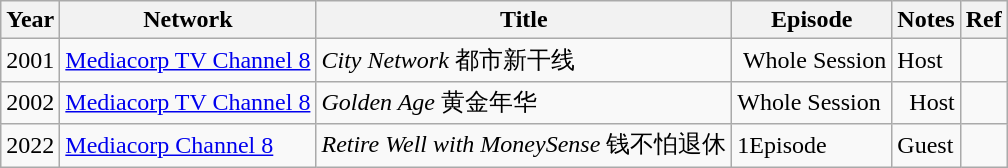<table class="wikitable sortable">
<tr>
<th>Year</th>
<th>Network</th>
<th>Title</th>
<th>Episode</th>
<th class="unsortable">Notes</th>
<th class="unsortable">Ref</th>
</tr>
<tr>
<td>2001</td>
<td><a href='#'>Mediacorp TV Channel 8</a></td>
<td><em>City Network</em> 都市新干线</td>
<td> Whole Session</td>
<td>Host</td>
<td></td>
</tr>
<tr>
<td>2002</td>
<td><a href='#'>Mediacorp TV Channel 8</a></td>
<td><em>Golden Age</em> 黄金年华</td>
<td>Whole Session</td>
<td>  Host</td>
<td></td>
</tr>
<tr>
<td>2022</td>
<td><a href='#'>Mediacorp Channel 8</a></td>
<td><em>Retire Well with MoneySense</em> 钱不怕退休</td>
<td>1Episode</td>
<td>Guest</td>
<td></td>
</tr>
</table>
